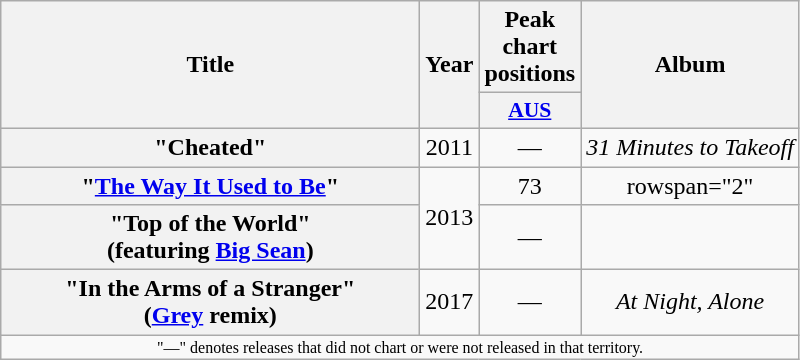<table class="wikitable plainrowheaders" style="text-align:center;">
<tr>
<th scope="col" rowspan="2" style="width:17em;">Title</th>
<th scope="col" rowspan="2">Year</th>
<th scope="col">Peak chart positions</th>
<th scope="col" rowspan="2">Album</th>
</tr>
<tr>
<th scope="col" style="width:2.5em;font-size:90%;"><a href='#'>AUS</a><br></th>
</tr>
<tr>
<th scope="row">"Cheated"</th>
<td>2011</td>
<td>—</td>
<td><em>31 Minutes to Takeoff</em></td>
</tr>
<tr>
<th scope="row">"<a href='#'>The Way It Used to Be</a>"</th>
<td rowspan="2">2013</td>
<td>73</td>
<td>rowspan="2" </td>
</tr>
<tr>
<th scope="row">"Top of the World"<br><span>(featuring <a href='#'>Big Sean</a>)</span></th>
<td>—</td>
</tr>
<tr>
<th scope="row">"In the Arms of a Stranger"<br><span>(<a href='#'>Grey</a> remix)</span></th>
<td>2017</td>
<td>—</td>
<td><em>At Night, Alone</em></td>
</tr>
<tr>
<td colspan="15" style="text-align:center; font-size:8pt;">"—" denotes releases that did not chart or were not released in that territory.</td>
</tr>
</table>
